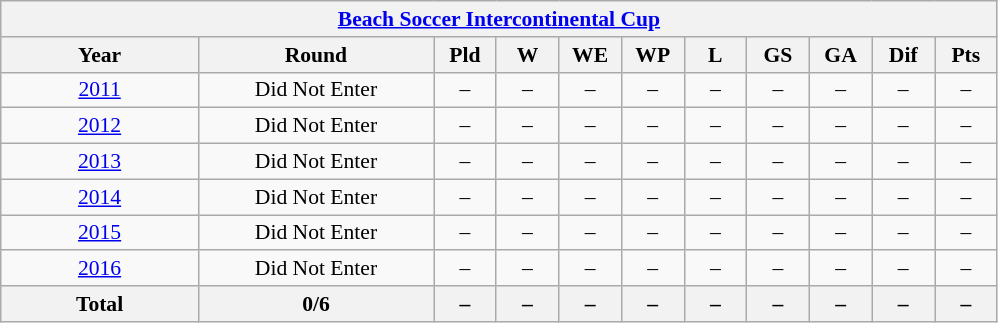<table class="wikitable" style="text-align: center;font-size:90%;">
<tr>
<th colspan=11><a href='#'>Beach Soccer Intercontinental Cup</a></th>
</tr>
<tr>
<th width=125>Year</th>
<th width=150>Round</th>
<th width=35>Pld</th>
<th width=35>W</th>
<th width=35>WE</th>
<th width=35>WP</th>
<th width=35>L</th>
<th width=35>GS</th>
<th width=35>GA</th>
<th width=35>Dif</th>
<th width=35>Pts</th>
</tr>
<tr>
<td> <a href='#'>2011</a></td>
<td>Did Not Enter</td>
<td>–</td>
<td>–</td>
<td>–</td>
<td>–</td>
<td>–</td>
<td>–</td>
<td>–</td>
<td>–</td>
<td>–</td>
</tr>
<tr>
<td> <a href='#'>2012</a></td>
<td>Did Not Enter</td>
<td>–</td>
<td>–</td>
<td>–</td>
<td>–</td>
<td>–</td>
<td>–</td>
<td>–</td>
<td>–</td>
<td>–</td>
</tr>
<tr>
<td> <a href='#'>2013</a></td>
<td>Did Not Enter</td>
<td>–</td>
<td>–</td>
<td>–</td>
<td>–</td>
<td>–</td>
<td>–</td>
<td>–</td>
<td>–</td>
<td>–</td>
</tr>
<tr>
<td> <a href='#'>2014</a></td>
<td>Did Not Enter</td>
<td>–</td>
<td>–</td>
<td>–</td>
<td>–</td>
<td>–</td>
<td>–</td>
<td>–</td>
<td>–</td>
<td>–</td>
</tr>
<tr>
<td> <a href='#'>2015</a></td>
<td>Did Not Enter</td>
<td>–</td>
<td>–</td>
<td>–</td>
<td>–</td>
<td>–</td>
<td>–</td>
<td>–</td>
<td>–</td>
<td>–</td>
</tr>
<tr>
<td> <a href='#'>2016</a></td>
<td>Did Not Enter</td>
<td>–</td>
<td>–</td>
<td>–</td>
<td>–</td>
<td>–</td>
<td>–</td>
<td>–</td>
<td>–</td>
<td>–</td>
</tr>
<tr>
<th><strong>Total</strong></th>
<th>0/6</th>
<th>–</th>
<th>–</th>
<th>–</th>
<th>–</th>
<th>–</th>
<th>–</th>
<th>–</th>
<th>–</th>
<th>–</th>
</tr>
</table>
